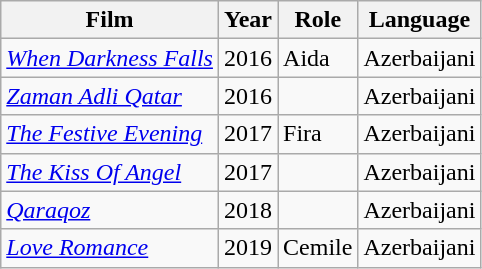<table class="wikitable">
<tr>
<th>Film</th>
<th>Year</th>
<th>Role</th>
<th>Language</th>
</tr>
<tr>
<td><em><a href='#'>When Darkness Falls</a></em></td>
<td>2016</td>
<td>Aida</td>
<td>Azerbaijani</td>
</tr>
<tr>
<td><em><a href='#'>Zaman Adli Qatar</a></em></td>
<td>2016</td>
<td></td>
<td>Azerbaijani</td>
</tr>
<tr>
<td><em><a href='#'>The Festive Evening</a></em></td>
<td>2017</td>
<td>Fira</td>
<td>Azerbaijani</td>
</tr>
<tr>
<td><em><a href='#'>The Kiss Of Angel</a></em></td>
<td>2017</td>
<td></td>
<td>Azerbaijani</td>
</tr>
<tr>
<td><em><a href='#'>Qaraqoz</a></em></td>
<td>2018</td>
<td></td>
<td>Azerbaijani</td>
</tr>
<tr>
<td><em><a href='#'>Love Romance</a></em></td>
<td>2019</td>
<td>Cemile</td>
<td>Azerbaijani</td>
</tr>
</table>
